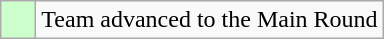<table class="wikitable">
<tr>
<td style="background:#ccffcc;">    </td>
<td>Team advanced to the Main Round</td>
</tr>
</table>
